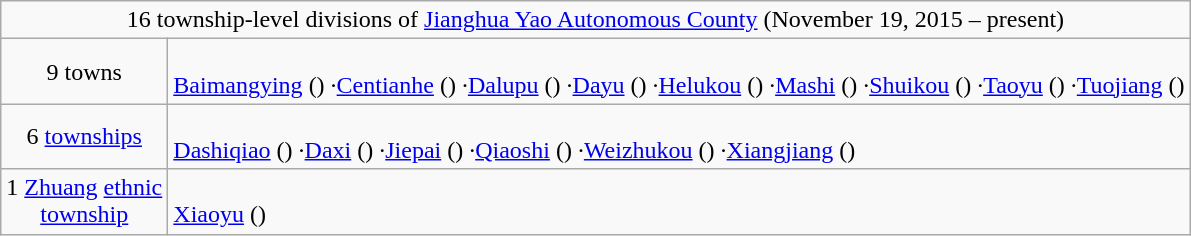<table class="wikitable">
<tr>
<td style="text-align:center;" colspan="2">16 township-level divisions of <a href='#'>Jianghua Yao Autonomous County</a> (November 19, 2015 – present)</td>
</tr>
<tr align=left>
<td align=center>9 towns</td>
<td><br><a href='#'>Baimangying</a> ()
·<a href='#'>Centianhe</a> ()
·<a href='#'>Dalupu</a> ()
·<a href='#'>Dayu</a> ()
·<a href='#'>Helukou</a> ()
·<a href='#'>Mashi</a> ()
·<a href='#'>Shuikou</a> ()
·<a href='#'>Taoyu</a> ()
·<a href='#'>Tuojiang</a> ()</td>
</tr>
<tr align=left>
<td align=center>6 <a href='#'>townships</a></td>
<td><br><a href='#'>Dashiqiao</a> ()
·<a href='#'>Daxi</a> ()
·<a href='#'>Jiepai</a> ()
·<a href='#'>Qiaoshi</a> ()
·<a href='#'>Weizhukou</a> ()
·<a href='#'>Xiangjiang</a> ()</td>
</tr>
<tr align=left>
<td align=center>1 <a href='#'>Zhuang</a> <a href='#'>ethnic <br>township</a></td>
<td><br><a href='#'>Xiaoyu</a> ()</td>
</tr>
</table>
